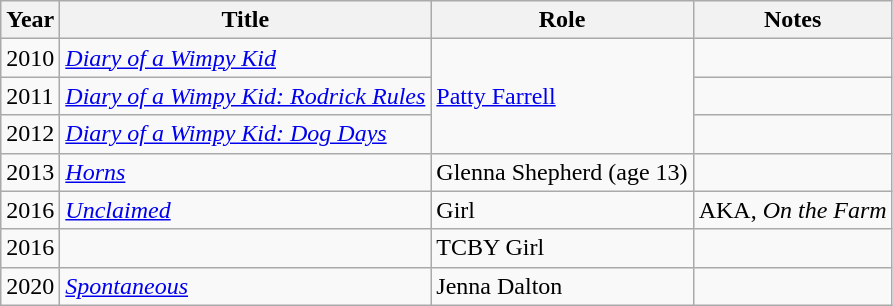<table class="wikitable sortable">
<tr>
<th>Year</th>
<th>Title</th>
<th>Role</th>
<th class="unsortable">Notes</th>
</tr>
<tr>
<td>2010</td>
<td><em><a href='#'>Diary of a Wimpy Kid</a></em></td>
<td rowspan="3"><a href='#'>Patty Farrell</a></td>
<td></td>
</tr>
<tr>
<td>2011</td>
<td><em><a href='#'>Diary of a Wimpy Kid: Rodrick Rules</a></em></td>
<td></td>
</tr>
<tr>
<td>2012</td>
<td><em><a href='#'>Diary of a Wimpy Kid: Dog Days</a></em></td>
<td></td>
</tr>
<tr>
<td>2013</td>
<td><em><a href='#'>Horns</a></em></td>
<td>Glenna Shepherd (age 13)</td>
<td></td>
</tr>
<tr>
<td>2016</td>
<td><em><a href='#'>Unclaimed</a></em></td>
<td>Girl</td>
<td>AKA, <em>On the Farm</em></td>
</tr>
<tr>
<td>2016</td>
<td><em></em></td>
<td>TCBY Girl</td>
<td></td>
</tr>
<tr>
<td>2020</td>
<td><em><a href='#'>Spontaneous</a></em></td>
<td>Jenna Dalton</td>
<td></td>
</tr>
</table>
